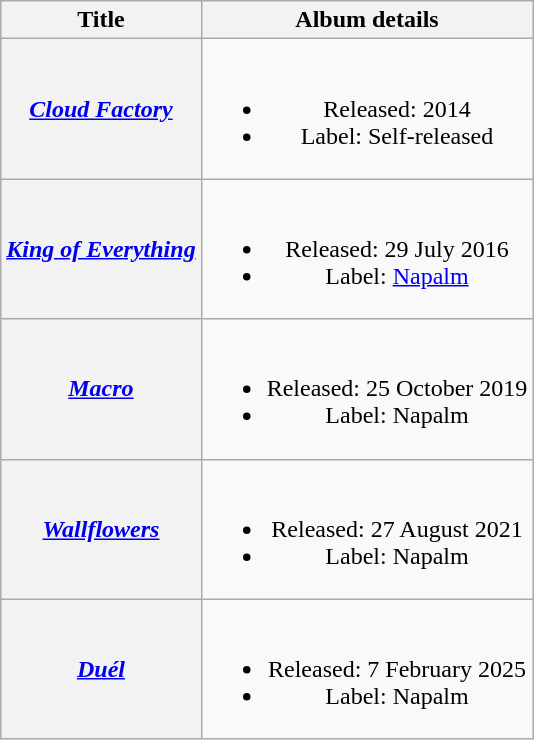<table class="wikitable plainrowheaders" style="text-align:center;">
<tr>
<th scope="col">Title</th>
<th scope="col">Album details</th>
</tr>
<tr>
<th scope="row"><em><a href='#'>Cloud Factory</a></em></th>
<td><br><ul><li>Released: 2014</li><li>Label: Self-released</li></ul></td>
</tr>
<tr>
<th scope="row"><em><a href='#'>King of Everything</a></em></th>
<td><br><ul><li>Released: 29 July 2016</li><li>Label: <a href='#'>Napalm</a></li></ul></td>
</tr>
<tr>
<th scope="row"><em><a href='#'>Macro</a></em></th>
<td><br><ul><li>Released: 25 October 2019</li><li>Label: Napalm</li></ul></td>
</tr>
<tr>
<th scope="row"><em><a href='#'>Wallflowers</a></em></th>
<td><br><ul><li>Released: 27 August 2021</li><li>Label: Napalm</li></ul></td>
</tr>
<tr>
<th scope="row"><em><a href='#'>Duél</a></em></th>
<td><br><ul><li>Released: 7 February 2025</li><li>Label: Napalm</li></ul></td>
</tr>
</table>
